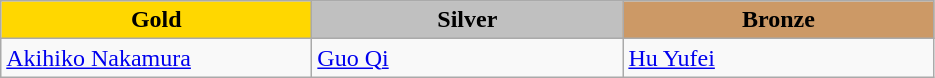<table class="wikitable" style="text-align:left">
<tr align="center">
<td width=200 bgcolor=gold><strong>Gold</strong></td>
<td width=200 bgcolor=silver><strong>Silver</strong></td>
<td width=200 bgcolor=CC9966><strong>Bronze</strong></td>
</tr>
<tr>
<td><a href='#'>Akihiko Nakamura</a><br><em></em></td>
<td><a href='#'>Guo Qi</a><br><em></em></td>
<td><a href='#'>Hu Yufei</a><br><em></em></td>
</tr>
</table>
